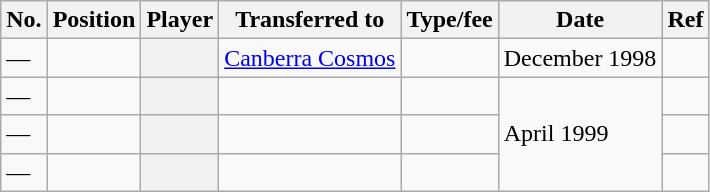<table class="wikitable plainrowheaders sortable" style="text-align:center; text-align:left">
<tr>
<th scope="col">No.</th>
<th scope="col">Position</th>
<th scope="col">Player</th>
<th scope="col">Transferred to</th>
<th scope="col">Type/fee</th>
<th scope="col">Date</th>
<th scope="col" class="unsortable">Ref</th>
</tr>
<tr>
<td>—</td>
<td></td>
<th scope="row"></th>
<td><a href='#'>Canberra Cosmos</a></td>
<td></td>
<td>December 1998</td>
<td></td>
</tr>
<tr>
<td>—</td>
<td></td>
<th scope="row"></th>
<td></td>
<td></td>
<td rowspan="3">April 1999</td>
<td></td>
</tr>
<tr>
<td>—</td>
<td></td>
<th scope="row"></th>
<td></td>
<td></td>
<td></td>
</tr>
<tr>
<td>—</td>
<td></td>
<th scope="row"></th>
<td></td>
<td></td>
<td></td>
</tr>
</table>
